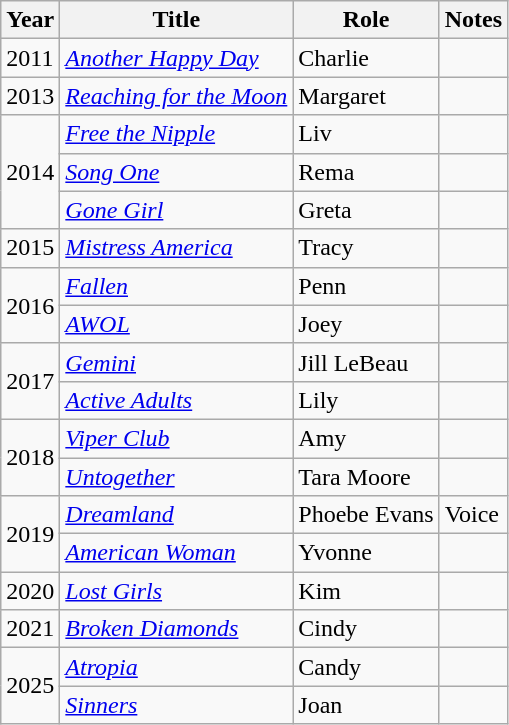<table class="wikitable sortable">
<tr>
<th>Year</th>
<th>Title</th>
<th>Role</th>
<th class="unsortable">Notes</th>
</tr>
<tr>
<td>2011</td>
<td><em><a href='#'>Another Happy Day</a></em></td>
<td>Charlie</td>
<td></td>
</tr>
<tr>
<td>2013</td>
<td><em><a href='#'>Reaching for the Moon</a></em></td>
<td>Margaret</td>
<td></td>
</tr>
<tr>
<td rowspan="3">2014</td>
<td><em><a href='#'>Free the Nipple</a></em></td>
<td>Liv</td>
<td></td>
</tr>
<tr>
<td><em><a href='#'>Song One</a></em></td>
<td>Rema</td>
<td></td>
</tr>
<tr>
<td><em><a href='#'>Gone Girl</a></em></td>
<td>Greta</td>
<td></td>
</tr>
<tr>
<td>2015</td>
<td><em><a href='#'>Mistress America</a></em></td>
<td>Tracy</td>
<td></td>
</tr>
<tr>
<td rowspan="2">2016</td>
<td><em><a href='#'>Fallen</a></em></td>
<td>Penn</td>
<td></td>
</tr>
<tr>
<td><em><a href='#'>AWOL</a></em></td>
<td>Joey</td>
<td></td>
</tr>
<tr>
<td rowspan="2">2017</td>
<td><em><a href='#'>Gemini</a></em></td>
<td>Jill LeBeau</td>
<td></td>
</tr>
<tr>
<td><em><a href='#'>Active Adults</a></em></td>
<td>Lily</td>
<td></td>
</tr>
<tr>
<td rowspan="2">2018</td>
<td><em><a href='#'>Viper Club</a></em></td>
<td>Amy</td>
<td></td>
</tr>
<tr>
<td><em><a href='#'>Untogether</a></em></td>
<td>Tara Moore</td>
<td></td>
</tr>
<tr>
<td rowspan="2">2019</td>
<td><em><a href='#'>Dreamland</a></em></td>
<td>Phoebe Evans</td>
<td>Voice</td>
</tr>
<tr>
<td><em><a href='#'>American Woman</a></em></td>
<td>Yvonne</td>
<td></td>
</tr>
<tr>
<td>2020</td>
<td><em><a href='#'>Lost Girls</a></em></td>
<td>Kim</td>
<td></td>
</tr>
<tr>
<td>2021</td>
<td><em><a href='#'>Broken Diamonds</a></em></td>
<td>Cindy</td>
<td></td>
</tr>
<tr>
<td rowspan="2">2025</td>
<td><em><a href='#'>Atropia</a></em></td>
<td>Candy</td>
<td></td>
</tr>
<tr>
<td><em><a href='#'>Sinners</a></em></td>
<td>Joan</td>
<td></td>
</tr>
</table>
